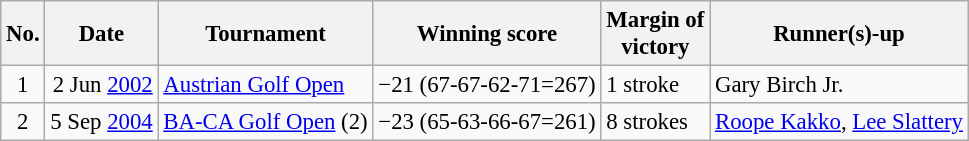<table class="wikitable" style="font-size:95%;">
<tr>
<th>No.</th>
<th>Date</th>
<th>Tournament</th>
<th>Winning score</th>
<th>Margin of<br>victory</th>
<th>Runner(s)-up</th>
</tr>
<tr>
<td align=center>1</td>
<td align=right>2 Jun <a href='#'>2002</a></td>
<td><a href='#'>Austrian Golf Open</a></td>
<td>−21 (67-67-62-71=267)</td>
<td>1 stroke</td>
<td> Gary Birch Jr.</td>
</tr>
<tr>
<td align=center>2</td>
<td align=right>5 Sep <a href='#'>2004</a></td>
<td><a href='#'>BA-CA Golf Open</a> (2)</td>
<td>−23 (65-63-66-67=261)</td>
<td>8 strokes</td>
<td> <a href='#'>Roope Kakko</a>,  <a href='#'>Lee Slattery</a></td>
</tr>
</table>
